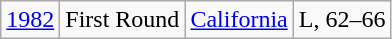<table class="wikitable">
<tr align="center">
<td><a href='#'>1982</a></td>
<td>First Round</td>
<td><a href='#'>California</a></td>
<td>L, 62–66</td>
</tr>
</table>
